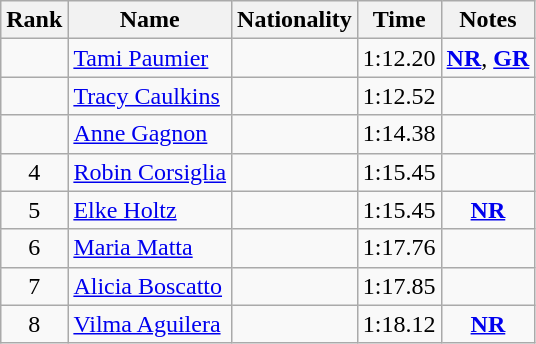<table class="wikitable sortable" style="text-align:center">
<tr>
<th>Rank</th>
<th>Name</th>
<th>Nationality</th>
<th>Time</th>
<th>Notes</th>
</tr>
<tr>
<td></td>
<td align=left><a href='#'>Tami Paumier</a></td>
<td align=left></td>
<td>1:12.20</td>
<td><strong><a href='#'>NR</a></strong>, <strong><a href='#'>GR</a></strong></td>
</tr>
<tr>
<td></td>
<td align=left><a href='#'>Tracy Caulkins</a></td>
<td align=left></td>
<td>1:12.52</td>
<td></td>
</tr>
<tr>
<td></td>
<td align=left><a href='#'>Anne Gagnon</a></td>
<td align=left></td>
<td>1:14.38</td>
<td></td>
</tr>
<tr>
<td>4</td>
<td align=left><a href='#'>Robin Corsiglia</a></td>
<td align=left></td>
<td>1:15.45</td>
<td></td>
</tr>
<tr>
<td>5</td>
<td align=left><a href='#'>Elke Holtz</a></td>
<td align=left></td>
<td>1:15.45</td>
<td><strong><a href='#'>NR</a></strong></td>
</tr>
<tr>
<td>6</td>
<td align=left><a href='#'>Maria Matta</a></td>
<td align=left></td>
<td>1:17.76</td>
<td></td>
</tr>
<tr>
<td>7</td>
<td align=left><a href='#'>Alicia Boscatto</a></td>
<td align=left></td>
<td>1:17.85</td>
<td></td>
</tr>
<tr>
<td>8</td>
<td align=left><a href='#'>Vilma Aguilera</a></td>
<td align=left></td>
<td>1:18.12</td>
<td><strong><a href='#'>NR</a></strong></td>
</tr>
</table>
